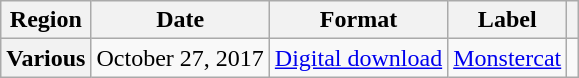<table class="wikitable plainrowheaders">
<tr>
<th>Region</th>
<th>Date</th>
<th>Format</th>
<th>Label</th>
<th></th>
</tr>
<tr>
<th scope="row">Various</th>
<td>October 27, 2017</td>
<td><a href='#'>Digital download</a></td>
<td><a href='#'>Monstercat</a></td>
<td></td>
</tr>
</table>
